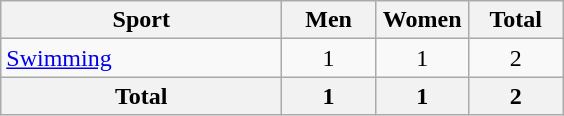<table class="wikitable sortable" style="text-align:center;">
<tr>
<th width=180>Sport</th>
<th width=55>Men</th>
<th width=55>Women</th>
<th width=55>Total</th>
</tr>
<tr>
<td align=left><a href='#'>Swimming</a></td>
<td>1</td>
<td>1</td>
<td>2</td>
</tr>
<tr>
<th>Total</th>
<th>1</th>
<th>1</th>
<th>2</th>
</tr>
</table>
